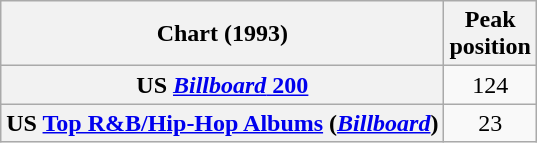<table class="wikitable sortable plainrowheaders" style="text-align:center">
<tr>
<th scope="col">Chart (1993)</th>
<th scope="col">Peak<br> position</th>
</tr>
<tr>
<th scope="row">US <a href='#'><em>Billboard</em> 200</a></th>
<td>124</td>
</tr>
<tr>
<th scope="row">US <a href='#'>Top R&B/Hip-Hop Albums</a> (<em><a href='#'>Billboard</a></em>)</th>
<td>23</td>
</tr>
</table>
